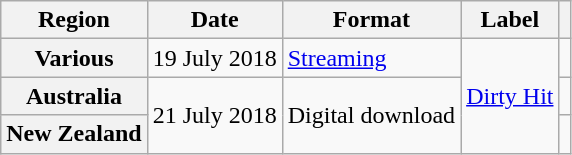<table class="wikitable plainrowheaders">
<tr>
<th scope="col">Region</th>
<th scope="col">Date</th>
<th scope="col">Format</th>
<th scope="col">Label</th>
<th></th>
</tr>
<tr>
<th scope="row">Various</th>
<td>19 July 2018</td>
<td><a href='#'>Streaming</a></td>
<td rowspan="3"><a href='#'>Dirty Hit</a></td>
<td align="center"></td>
</tr>
<tr>
<th scope="row">Australia</th>
<td rowspan="2">21 July 2018</td>
<td rowspan="2">Digital download</td>
<td align="center"></td>
</tr>
<tr>
<th scope="row">New Zealand</th>
<td align="center"></td>
</tr>
</table>
